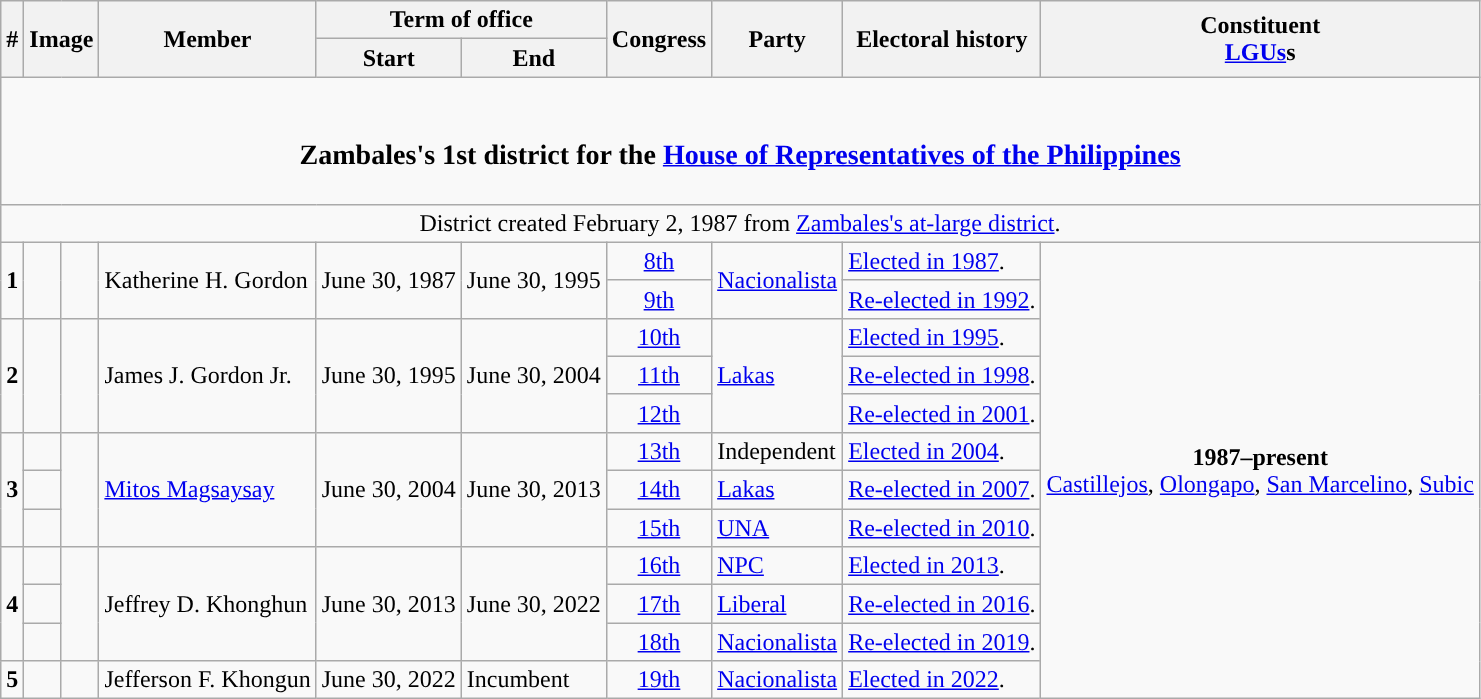<table class=wikitable>
<tr>
<th rowspan="2">#</th>
<th rowspan="2" colspan=2>Image</th>
<th rowspan="2">Member</th>
<th colspan=2>Term of office</th>
<th rowspan="2">Congress</th>
<th rowspan="2">Party</th>
<th rowspan="2">Electoral history</th>
<th rowspan="2">Constituent<br><a href='#'>LGUs</a>s</th>
</tr>
<tr>
<th>Start</th>
<th>End</th>
</tr>
<tr>
<td colspan="10" style="text-align:center;"><br><h3>Zambales's 1st district for the <a href='#'>House of Representatives of the Philippines</a></h3></td>
</tr>
<tr>
<td colspan="10" style="text-align:center;">District created February 2, 1987 from <a href='#'>Zambales's at-large district</a>.</td>
</tr>
<tr>
<td rowspan="2" style="text-align:center;"><strong>1</strong></td>
<td rowspan="2" style="color:inherit;background:"></td>
<td rowspan="2"></td>
<td rowspan="2">Katherine H. Gordon</td>
<td rowspan="2">June 30, 1987</td>
<td rowspan="2">June 30, 1995</td>
<td style="text-align:center;"><a href='#'>8th</a></td>
<td rowspan="2"><a href='#'>Nacionalista</a></td>
<td><a href='#'>Elected in 1987</a>.</td>
<td rowspan="12" style="text-align:center;"><strong>1987–present</strong><br><a href='#'>Castillejos</a>, <a href='#'>Olongapo</a>, <a href='#'>San Marcelino</a>, <a href='#'>Subic</a></td>
</tr>
<tr>
<td style="text-align:center;"><a href='#'>9th</a></td>
<td><a href='#'>Re-elected in 1992</a>.</td>
</tr>
<tr>
<td rowspan="3" style="text-align:center;"><strong>2</strong></td>
<td rowspan="3" style="color:inherit;background:"></td>
<td rowspan="3"></td>
<td rowspan="3">James J. Gordon Jr.</td>
<td rowspan="3">June 30, 1995</td>
<td rowspan="3">June 30, 2004</td>
<td style="text-align:center;"><a href='#'>10th</a></td>
<td rowspan="3"><a href='#'>Lakas</a></td>
<td><a href='#'>Elected in 1995</a>.</td>
</tr>
<tr>
<td style="text-align:center;"><a href='#'>11th</a></td>
<td><a href='#'>Re-elected in 1998</a>.</td>
</tr>
<tr>
<td style="text-align:center;"><a href='#'>12th</a></td>
<td><a href='#'>Re-elected in 2001</a>.</td>
</tr>
<tr>
<td rowspan="3" style="text-align:center;"><strong>3</strong></td>
<td style="color:inherit;background:"></td>
<td rowspan="3"></td>
<td rowspan="3"><a href='#'>Mitos Magsaysay</a></td>
<td rowspan="3">June 30, 2004</td>
<td rowspan="3">June 30, 2013</td>
<td style="text-align:center;"><a href='#'>13th</a></td>
<td>Independent</td>
<td><a href='#'>Elected in 2004</a>.</td>
</tr>
<tr>
<td style="color:inherit;background:"></td>
<td style="text-align:center;"><a href='#'>14th</a></td>
<td><a href='#'>Lakas</a></td>
<td><a href='#'>Re-elected in 2007</a>.</td>
</tr>
<tr>
<td style="color:inherit;background:"></td>
<td style="text-align:center;"><a href='#'>15th</a></td>
<td><a href='#'>UNA</a></td>
<td><a href='#'>Re-elected in 2010</a>.</td>
</tr>
<tr>
<td rowspan="3" style="text-align:center;"><strong>4</strong></td>
<td style="color:inherit;background:"></td>
<td rowspan="3"></td>
<td rowspan="3">Jeffrey D. Khonghun</td>
<td rowspan="3">June 30, 2013</td>
<td rowspan="3">June 30, 2022</td>
<td style="text-align:center;"><a href='#'>16th</a></td>
<td><a href='#'>NPC</a></td>
<td><a href='#'>Elected in 2013</a>.</td>
</tr>
<tr>
<td style="color:inherit;background:"></td>
<td style="text-align:center;"><a href='#'>17th</a></td>
<td><a href='#'>Liberal</a></td>
<td><a href='#'>Re-elected in 2016</a>.</td>
</tr>
<tr>
<td style="color:inherit;background:"></td>
<td style="text-align:center;"><a href='#'>18th</a></td>
<td><a href='#'>Nacionalista</a></td>
<td><a href='#'>Re-elected in 2019</a>.</td>
</tr>
<tr>
<td style="text-align:center;"><strong>5</strong></td>
<td style="color:inherit;background:"></td>
<td></td>
<td>Jefferson F. Khongun</td>
<td>June 30, 2022</td>
<td>Incumbent</td>
<td style="text-align:center;"><a href='#'>19th</a></td>
<td><a href='#'>Nacionalista</a></td>
<td><a href='#'>Elected in 2022</a>.</td>
</tr>
</table>
